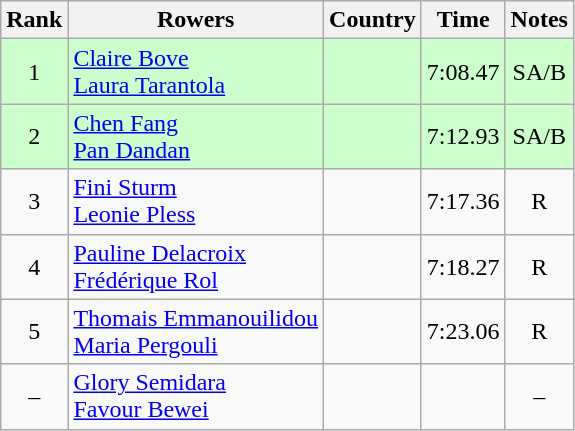<table class="wikitable" style="text-align:center">
<tr>
<th>Rank</th>
<th>Rowers</th>
<th>Country</th>
<th>Time</th>
<th>Notes</th>
</tr>
<tr bgcolor=ccffcc>
<td>1</td>
<td align="left"><a href='#'>Claire Bove</a><br><a href='#'>Laura Tarantola</a></td>
<td align="left"></td>
<td>7:08.47</td>
<td>SA/B</td>
</tr>
<tr bgcolor=ccffcc>
<td>2</td>
<td align="left"><a href='#'>Chen Fang</a><br><a href='#'>Pan Dandan</a></td>
<td align="left"></td>
<td>7:12.93</td>
<td>SA/B</td>
</tr>
<tr>
<td>3</td>
<td align="left"><a href='#'>Fini Sturm</a><br><a href='#'>Leonie Pless</a></td>
<td align="left"></td>
<td>7:17.36</td>
<td>R</td>
</tr>
<tr>
<td>4</td>
<td align="left"><a href='#'>Pauline Delacroix</a><br><a href='#'>Frédérique Rol</a></td>
<td align="left"></td>
<td>7:18.27</td>
<td>R</td>
</tr>
<tr>
<td>5</td>
<td align="left"><a href='#'>Thomais Emmanouilidou</a><br><a href='#'>Maria Pergouli</a></td>
<td align="left"></td>
<td>7:23.06</td>
<td>R</td>
</tr>
<tr>
<td>–</td>
<td align="left"><a href='#'>Glory Semidara</a><br><a href='#'>Favour Bewei</a></td>
<td align="left"></td>
<td></td>
<td>–</td>
</tr>
</table>
